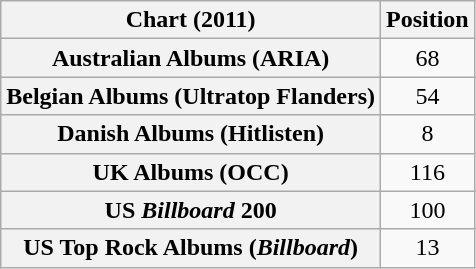<table class="wikitable sortable plainrowheaders" style="text-align:center">
<tr>
<th scope="col">Chart (2011)</th>
<th scope="col">Position</th>
</tr>
<tr>
<th scope="row">Australian Albums (ARIA)</th>
<td>68</td>
</tr>
<tr>
<th scope="row">Belgian Albums (Ultratop Flanders)</th>
<td>54</td>
</tr>
<tr>
<th scope="row">Danish Albums (Hitlisten)</th>
<td>8</td>
</tr>
<tr>
<th scope="row">UK Albums (OCC)</th>
<td>116</td>
</tr>
<tr>
<th scope="row">US <em>Billboard</em> 200</th>
<td>100</td>
</tr>
<tr>
<th scope="row">US Top Rock Albums (<em>Billboard</em>)</th>
<td>13</td>
</tr>
</table>
